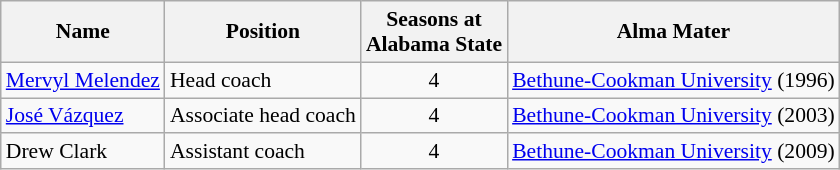<table class="wikitable" border="1" style="font-size:90%;">
<tr>
<th>Name</th>
<th>Position</th>
<th>Seasons at<br>Alabama State</th>
<th>Alma Mater</th>
</tr>
<tr>
<td><a href='#'>Mervyl Melendez</a></td>
<td>Head coach</td>
<td align=center>4</td>
<td><a href='#'>Bethune-Cookman University</a> (1996)</td>
</tr>
<tr>
<td><a href='#'>José Vázquez</a></td>
<td>Associate head coach</td>
<td align=center>4</td>
<td><a href='#'>Bethune-Cookman University</a> (2003)</td>
</tr>
<tr>
<td>Drew Clark</td>
<td>Assistant coach</td>
<td align=center>4</td>
<td><a href='#'>Bethune-Cookman University</a> (2009)</td>
</tr>
</table>
